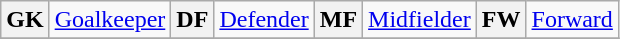<table class="wikitable">
<tr>
<th>GK</th>
<td><a href='#'>Goalkeeper</a></td>
<th>DF</th>
<td><a href='#'>Defender</a></td>
<th>MF</th>
<td><a href='#'>Midfielder</a></td>
<th>FW</th>
<td><a href='#'>Forward</a></td>
</tr>
<tr>
</tr>
</table>
